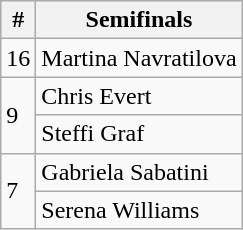<table class="wikitable">
<tr>
<th>#</th>
<th>Semifinals</th>
</tr>
<tr>
<td>16</td>
<td> Martina Navratilova</td>
</tr>
<tr>
<td rowspan="2">9</td>
<td> Chris Evert</td>
</tr>
<tr>
<td> Steffi Graf</td>
</tr>
<tr>
<td rowspan="2">7</td>
<td> Gabriela Sabatini</td>
</tr>
<tr>
<td> Serena Williams</td>
</tr>
</table>
